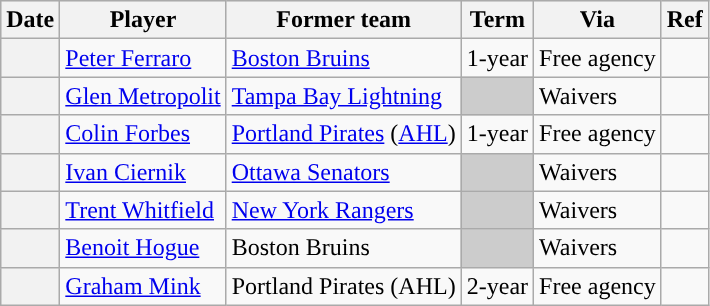<table class="wikitable plainrowheaders">
<tr style="background:#ddd; text-align:center;">
<th>Date</th>
<th>Player</th>
<th>Former team</th>
<th>Term</th>
<th>Via</th>
<th>Ref</th>
</tr>
<tr>
<th scope="row"></th>
<td><a href='#'>Peter Ferraro</a></td>
<td><a href='#'>Boston Bruins</a></td>
<td>1-year</td>
<td>Free agency</td>
<td></td>
</tr>
<tr>
<th scope="row"></th>
<td><a href='#'>Glen Metropolit</a></td>
<td><a href='#'>Tampa Bay Lightning</a></td>
<td style="background:#ccc"></td>
<td>Waivers</td>
<td></td>
</tr>
<tr>
<th scope="row"></th>
<td><a href='#'>Colin Forbes</a></td>
<td><a href='#'>Portland Pirates</a> (<a href='#'>AHL</a>)</td>
<td>1-year</td>
<td>Free agency</td>
<td></td>
</tr>
<tr>
<th scope="row"></th>
<td><a href='#'>Ivan Ciernik</a></td>
<td><a href='#'>Ottawa Senators</a></td>
<td style="background:#ccc"></td>
<td>Waivers</td>
<td></td>
</tr>
<tr>
<th scope="row"></th>
<td><a href='#'>Trent Whitfield</a></td>
<td><a href='#'>New York Rangers</a></td>
<td style="background:#ccc"></td>
<td>Waivers</td>
<td></td>
</tr>
<tr>
<th scope="row"></th>
<td><a href='#'>Benoit Hogue</a></td>
<td>Boston Bruins</td>
<td style="background:#ccc"></td>
<td>Waivers</td>
<td></td>
</tr>
<tr>
<th scope="row"></th>
<td><a href='#'>Graham Mink</a></td>
<td>Portland Pirates (AHL)</td>
<td>2-year</td>
<td>Free agency</td>
<td></td>
</tr>
</table>
